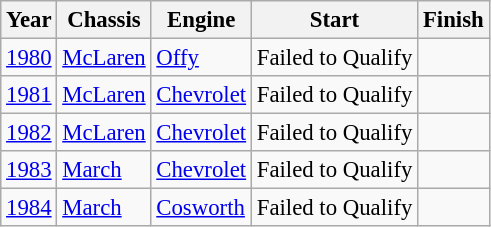<table class="wikitable" style="font-size: 95%;">
<tr>
<th>Year</th>
<th>Chassis</th>
<th>Engine</th>
<th>Start</th>
<th>Finish</th>
</tr>
<tr>
<td><a href='#'>1980</a></td>
<td><a href='#'>McLaren</a></td>
<td><a href='#'>Offy</a></td>
<td>Failed to Qualify</td>
<td></td>
</tr>
<tr>
<td><a href='#'>1981</a></td>
<td><a href='#'>McLaren</a></td>
<td><a href='#'>Chevrolet</a></td>
<td>Failed to Qualify</td>
<td></td>
</tr>
<tr>
<td><a href='#'>1982</a></td>
<td><a href='#'>McLaren</a></td>
<td><a href='#'>Chevrolet</a></td>
<td>Failed to Qualify</td>
<td></td>
</tr>
<tr>
<td><a href='#'>1983</a></td>
<td><a href='#'>March</a></td>
<td><a href='#'>Chevrolet</a></td>
<td>Failed to Qualify</td>
<td></td>
</tr>
<tr>
<td><a href='#'>1984</a></td>
<td><a href='#'>March</a></td>
<td><a href='#'>Cosworth</a></td>
<td>Failed to Qualify</td>
<td></td>
</tr>
</table>
